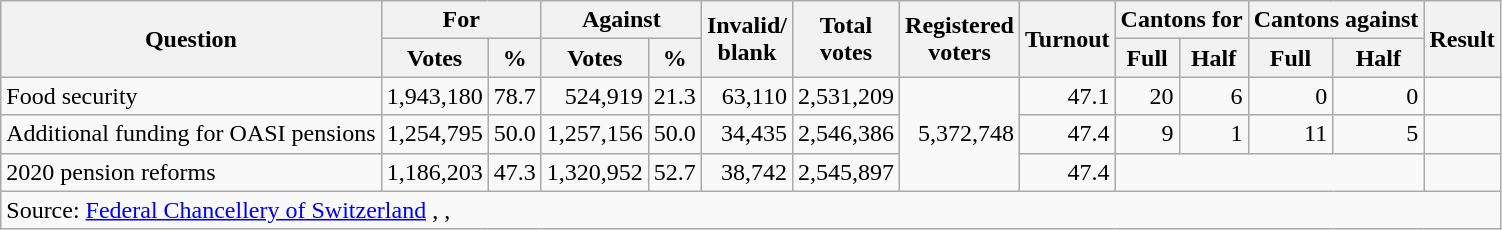<table class=wikitable style=text-align:right>
<tr>
<th rowspan=2>Question</th>
<th colspan=2>For</th>
<th colspan=2>Against</th>
<th rowspan=2>Invalid/<br>blank</th>
<th rowspan=2>Total<br>votes</th>
<th rowspan=2>Registered<br>voters</th>
<th rowspan=2>Turnout</th>
<th colspan=2>Cantons for</th>
<th colspan=2>Cantons against</th>
<th rowspan=2>Result</th>
</tr>
<tr>
<th>Votes</th>
<th>%</th>
<th>Votes</th>
<th>%</th>
<th>Full</th>
<th>Half</th>
<th>Full</th>
<th>Half</th>
</tr>
<tr>
<td align=left>Food security</td>
<td>1,943,180</td>
<td>78.7</td>
<td>524,919</td>
<td>21.3</td>
<td>63,110</td>
<td>2,531,209</td>
<td rowspan=3>5,372,748</td>
<td>47.1</td>
<td>20</td>
<td>6</td>
<td>0</td>
<td>0</td>
<td></td>
</tr>
<tr>
<td align=left>Additional funding for OASI pensions</td>
<td>1,254,795</td>
<td>50.0</td>
<td>1,257,156</td>
<td>50.0</td>
<td>34,435</td>
<td>2,546,386</td>
<td>47.4</td>
<td>9</td>
<td>1</td>
<td>11</td>
<td>5</td>
<td></td>
</tr>
<tr>
<td align=left>2020 pension reforms</td>
<td>1,186,203</td>
<td>47.3</td>
<td>1,320,952</td>
<td>52.7</td>
<td>38,742</td>
<td>2,545,897</td>
<td>47.4</td>
<td colspan=4></td>
<td></td>
</tr>
<tr>
<td colspan=14 align=left>Source: <a href='#'>Federal Chancellery of Switzerland</a> , ,  </td>
</tr>
</table>
